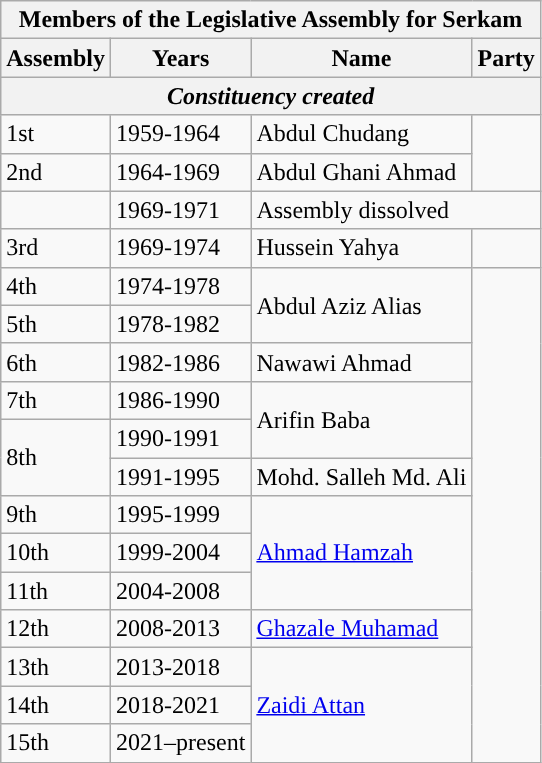<table class="wikitable">
<tr>
<th colspan="4">Members of the Legislative Assembly for Serkam</th>
</tr>
<tr>
<th>Assembly</th>
<th>Years</th>
<th>Name</th>
<th>Party</th>
</tr>
<tr>
<th colspan="4"><em>Constituency created</em></th>
</tr>
<tr>
<td>1st</td>
<td>1959-1964</td>
<td>Abdul Chudang</td>
<td rowspan="2"></td>
</tr>
<tr>
<td>2nd</td>
<td>1964-1969</td>
<td>Abdul Ghani Ahmad</td>
</tr>
<tr>
<td></td>
<td>1969-1971</td>
<td colspan="2">Assembly dissolved</td>
</tr>
<tr>
<td>3rd</td>
<td>1969-1974</td>
<td>Hussein Yahya</td>
<td></td>
</tr>
<tr>
<td>4th</td>
<td>1974-1978</td>
<td rowspan="2">Abdul Aziz Alias</td>
<td rowspan="14"></td>
</tr>
<tr>
<td>5th</td>
<td>1978-1982</td>
</tr>
<tr>
<td>6th</td>
<td>1982-1986</td>
<td>Nawawi Ahmad</td>
</tr>
<tr>
<td>7th</td>
<td>1986-1990</td>
<td rowspan="2">Arifin Baba</td>
</tr>
<tr>
<td rowspan="2">8th</td>
<td>1990-1991</td>
</tr>
<tr>
<td>1991-1995</td>
<td>Mohd. Salleh Md. Ali</td>
</tr>
<tr>
<td>9th</td>
<td>1995-1999</td>
<td rowspan="3"><a href='#'>Ahmad Hamzah</a></td>
</tr>
<tr>
<td>10th</td>
<td>1999-2004</td>
</tr>
<tr>
<td>11th</td>
<td>2004-2008</td>
</tr>
<tr>
<td>12th</td>
<td>2008-2013</td>
<td><a href='#'>Ghazale Muhamad</a></td>
</tr>
<tr>
<td>13th</td>
<td>2013-2018</td>
<td rowspan="3"><a href='#'>Zaidi Attan</a></td>
</tr>
<tr>
<td>14th</td>
<td>2018-2021</td>
</tr>
<tr>
<td>15th</td>
<td>2021–present</td>
</tr>
</table>
